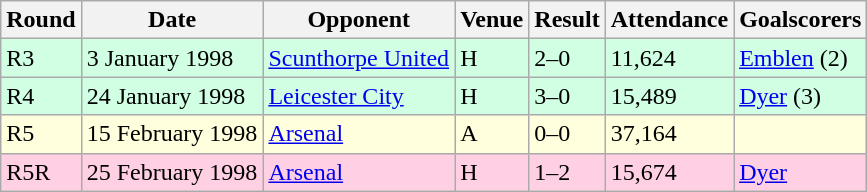<table class="wikitable">
<tr>
<th>Round</th>
<th>Date</th>
<th>Opponent</th>
<th>Venue</th>
<th>Result</th>
<th>Attendance</th>
<th>Goalscorers</th>
</tr>
<tr style="background-color: #d0ffe3;">
<td>R3</td>
<td>3 January 1998</td>
<td><a href='#'>Scunthorpe United</a></td>
<td>H</td>
<td>2–0</td>
<td>11,624</td>
<td><a href='#'>Emblen</a> (2)</td>
</tr>
<tr style="background-color: #d0ffe3;">
<td>R4</td>
<td>24 January 1998</td>
<td><a href='#'>Leicester City</a></td>
<td>H</td>
<td>3–0</td>
<td>15,489</td>
<td><a href='#'>Dyer</a> (3)</td>
</tr>
<tr style="background-color: #ffffdd;">
<td>R5</td>
<td>15 February 1998</td>
<td><a href='#'>Arsenal</a></td>
<td>A</td>
<td>0–0</td>
<td>37,164</td>
<td></td>
</tr>
<tr style="background-color: #ffd0e3;">
<td>R5R</td>
<td>25 February 1998</td>
<td><a href='#'>Arsenal</a></td>
<td>H</td>
<td>1–2</td>
<td>15,674</td>
<td><a href='#'>Dyer</a></td>
</tr>
</table>
